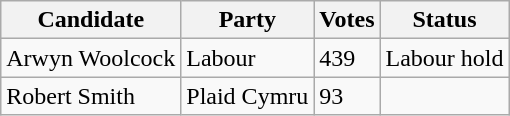<table class="wikitable sortable">
<tr>
<th>Candidate</th>
<th>Party</th>
<th>Votes</th>
<th>Status</th>
</tr>
<tr>
<td>Arwyn Woolcock</td>
<td>Labour</td>
<td>439</td>
<td>Labour hold</td>
</tr>
<tr>
<td>Robert Smith</td>
<td>Plaid Cymru</td>
<td>93</td>
<td></td>
</tr>
</table>
